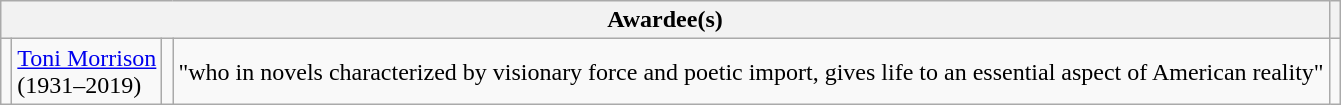<table class="wikitable">
<tr>
<th colspan="4">Awardee(s)</th>
<th></th>
</tr>
<tr>
<td></td>
<td><a href='#'>Toni Morrison</a><br>(1931–2019)</td>
<td></td>
<td>"who in novels characterized by visionary force and poetic import, gives life to an essential aspect of American reality"</td>
<td></td>
</tr>
</table>
